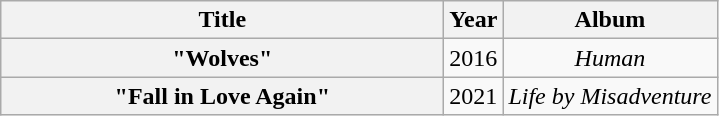<table class="wikitable plainrowheaders" style="text-align:center;">
<tr>
<th scope="col" style="width:18em;">Title</th>
<th scope="col" style="width:1em;">Year</th>
<th scope="col">Album</th>
</tr>
<tr>
<th scope="row">"Wolves"</th>
<td>2016</td>
<td><em>Human</em></td>
</tr>
<tr>
<th scope="row">"Fall in Love Again"</th>
<td>2021</td>
<td><em>Life by Misadventure</em></td>
</tr>
</table>
